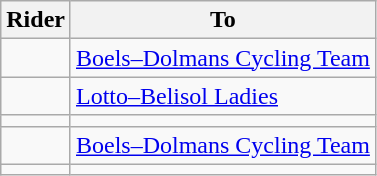<table class="wikitable sortable">
<tr>
<th>Rider</th>
<th>To</th>
</tr>
<tr>
<td></td>
<td><a href='#'>Boels–Dolmans Cycling Team</a></td>
</tr>
<tr>
<td></td>
<td><a href='#'>Lotto–Belisol Ladies</a></td>
</tr>
<tr>
<td></td>
<td></td>
</tr>
<tr>
<td></td>
<td><a href='#'>Boels–Dolmans Cycling Team</a></td>
</tr>
<tr>
<td></td>
<td></td>
</tr>
</table>
